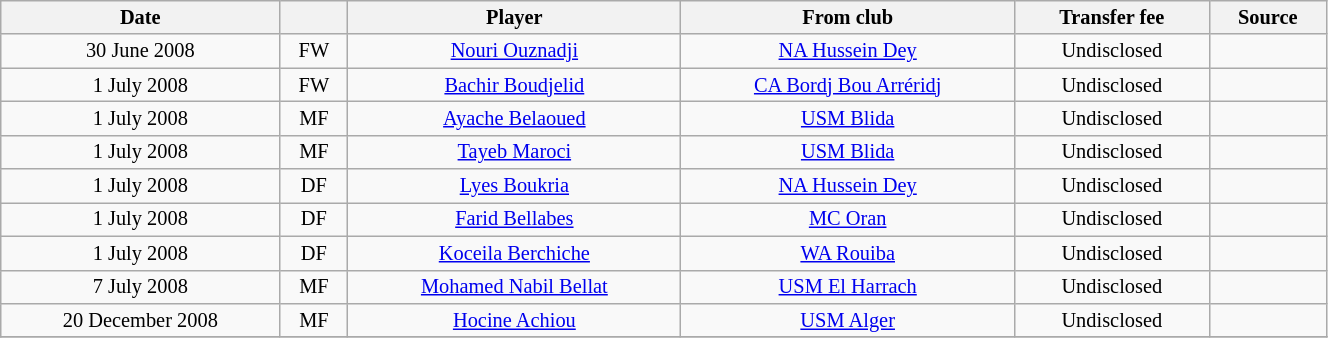<table class="wikitable sortable" style="width:70%; text-align:center; font-size:85%; text-align:centre;">
<tr>
<th>Date</th>
<th></th>
<th>Player</th>
<th>From club</th>
<th>Transfer fee</th>
<th>Source</th>
</tr>
<tr>
<td>30 June 2008</td>
<td>FW</td>
<td> <a href='#'>Nouri Ouznadji</a></td>
<td><a href='#'>NA Hussein Dey</a></td>
<td>Undisclosed</td>
<td></td>
</tr>
<tr>
<td>1 July 2008</td>
<td>FW</td>
<td> <a href='#'>Bachir Boudjelid</a></td>
<td><a href='#'>CA Bordj Bou Arréridj</a></td>
<td>Undisclosed</td>
<td></td>
</tr>
<tr>
<td>1 July 2008</td>
<td>MF</td>
<td> <a href='#'>Ayache Belaoued</a></td>
<td><a href='#'>USM Blida</a></td>
<td>Undisclosed</td>
<td></td>
</tr>
<tr>
<td>1 July 2008</td>
<td>MF</td>
<td> <a href='#'>Tayeb Maroci</a></td>
<td><a href='#'>USM Blida</a></td>
<td>Undisclosed</td>
<td></td>
</tr>
<tr>
<td>1 July 2008</td>
<td>DF</td>
<td> <a href='#'>Lyes Boukria</a></td>
<td><a href='#'>NA Hussein Dey</a></td>
<td>Undisclosed</td>
<td></td>
</tr>
<tr>
<td>1 July 2008</td>
<td>DF</td>
<td> <a href='#'>Farid Bellabes</a></td>
<td><a href='#'>MC Oran</a></td>
<td>Undisclosed</td>
<td></td>
</tr>
<tr>
<td>1 July 2008</td>
<td>DF</td>
<td> <a href='#'>Koceila Berchiche</a></td>
<td><a href='#'>WA Rouiba</a></td>
<td>Undisclosed</td>
<td></td>
</tr>
<tr>
<td>7 July 2008</td>
<td>MF</td>
<td> <a href='#'>Mohamed Nabil Bellat</a></td>
<td><a href='#'>USM El Harrach</a></td>
<td>Undisclosed</td>
<td></td>
</tr>
<tr>
<td>20 December 2008</td>
<td>MF</td>
<td> <a href='#'>Hocine Achiou</a></td>
<td><a href='#'>USM Alger</a></td>
<td>Undisclosed</td>
<td></td>
</tr>
<tr>
</tr>
</table>
